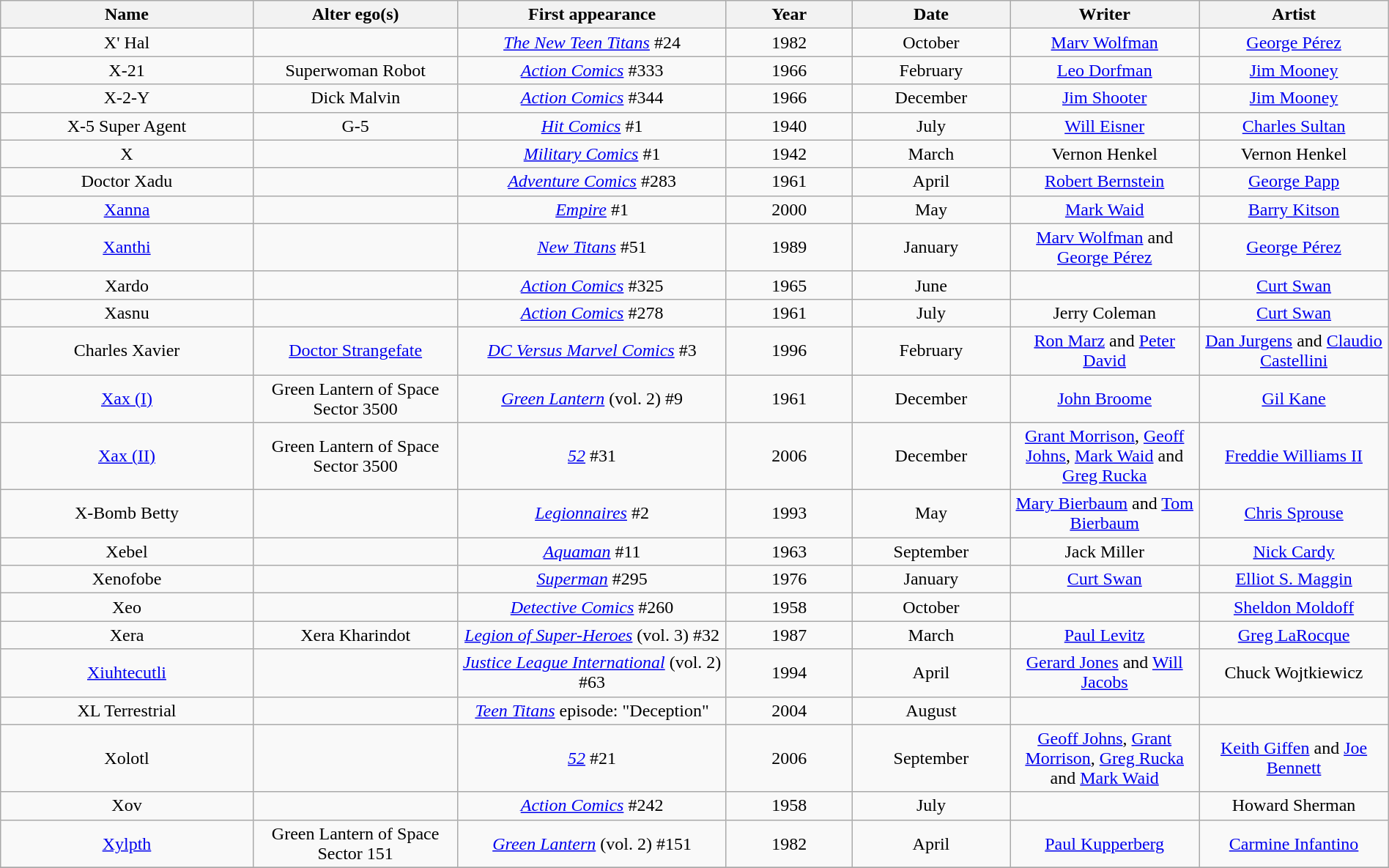<table class="wikitable sortable" style="width:100%; text-align:center">
<tr>
<th width="16%">Name</th>
<th width="13%">Alter ego(s)</th>
<th width="17%">First appearance</th>
<th width="8%">Year</th>
<th width="10%">Date</th>
<th width="12%">Writer</th>
<th width="12%">Artist</th>
</tr>
<tr>
<td>X' Hal</td>
<td></td>
<td><em><a href='#'>The New Teen Titans</a></em> #24</td>
<td>1982</td>
<td>October</td>
<td><a href='#'>Marv Wolfman</a></td>
<td><a href='#'>George Pérez</a></td>
</tr>
<tr>
<td>X-21</td>
<td>Superwoman Robot</td>
<td><em><a href='#'>Action Comics</a></em> #333</td>
<td>1966</td>
<td>February</td>
<td><a href='#'>Leo Dorfman</a></td>
<td><a href='#'>Jim Mooney</a></td>
</tr>
<tr>
<td>X-2-Y</td>
<td>Dick Malvin</td>
<td><em><a href='#'>Action Comics</a></em> #344</td>
<td>1966</td>
<td>December</td>
<td><a href='#'>Jim Shooter</a></td>
<td><a href='#'>Jim Mooney</a></td>
</tr>
<tr>
<td>X-5 Super Agent</td>
<td>G-5</td>
<td><em><a href='#'>Hit Comics</a></em> #1</td>
<td>1940</td>
<td>July</td>
<td><a href='#'>Will Eisner</a></td>
<td><a href='#'>Charles Sultan</a></td>
</tr>
<tr>
<td>X</td>
<td></td>
<td><em><a href='#'>Military Comics</a></em> #1</td>
<td>1942</td>
<td>March</td>
<td>Vernon Henkel</td>
<td>Vernon Henkel</td>
</tr>
<tr>
<td>Doctor Xadu</td>
<td></td>
<td><em><a href='#'>Adventure Comics</a></em> #283</td>
<td>1961</td>
<td>April</td>
<td><a href='#'>Robert Bernstein</a></td>
<td><a href='#'>George Papp</a></td>
</tr>
<tr>
<td><a href='#'>Xanna</a></td>
<td></td>
<td><em><a href='#'>Empire</a></em> #1</td>
<td>2000</td>
<td>May</td>
<td><a href='#'>Mark Waid</a></td>
<td><a href='#'>Barry Kitson</a></td>
</tr>
<tr>
<td><a href='#'>Xanthi</a></td>
<td></td>
<td><em><a href='#'>New Titans</a></em> #51</td>
<td>1989</td>
<td>January</td>
<td><a href='#'>Marv Wolfman</a> and <a href='#'>George Pérez</a></td>
<td><a href='#'>George Pérez</a></td>
</tr>
<tr>
<td>Xardo</td>
<td></td>
<td><em><a href='#'>Action Comics</a></em> #325</td>
<td>1965</td>
<td>June</td>
<td></td>
<td><a href='#'>Curt Swan</a></td>
</tr>
<tr>
<td>Xasnu</td>
<td></td>
<td><em><a href='#'>Action Comics</a></em> #278</td>
<td>1961</td>
<td>July</td>
<td>Jerry Coleman</td>
<td><a href='#'>Curt Swan</a></td>
</tr>
<tr>
<td>Charles Xavier</td>
<td><a href='#'>Doctor Strangefate</a></td>
<td><em><a href='#'>DC Versus Marvel Comics</a></em> #3</td>
<td>1996</td>
<td>February</td>
<td><a href='#'>Ron Marz</a> and <a href='#'>Peter David</a></td>
<td><a href='#'>Dan Jurgens</a> and <a href='#'>Claudio Castellini</a></td>
</tr>
<tr>
<td><a href='#'>Xax (I)</a></td>
<td>Green Lantern of Space Sector 3500</td>
<td><em><a href='#'>Green Lantern</a></em> (vol. 2) #9</td>
<td>1961</td>
<td>December</td>
<td><a href='#'>John Broome</a></td>
<td><a href='#'>Gil Kane</a></td>
</tr>
<tr>
<td><a href='#'>Xax (II)</a></td>
<td>Green Lantern of Space Sector 3500</td>
<td><em><a href='#'>52</a></em> #31</td>
<td>2006</td>
<td>December</td>
<td><a href='#'>Grant Morrison</a>, <a href='#'>Geoff Johns</a>, <a href='#'>Mark Waid</a> and <a href='#'>Greg Rucka</a></td>
<td><a href='#'>Freddie Williams II</a></td>
</tr>
<tr>
<td>X-Bomb Betty</td>
<td></td>
<td><em><a href='#'>Legionnaires</a></em> #2</td>
<td>1993</td>
<td>May</td>
<td><a href='#'>Mary Bierbaum</a> and <a href='#'>Tom Bierbaum</a></td>
<td><a href='#'>Chris Sprouse</a></td>
</tr>
<tr>
<td>Xebel</td>
<td></td>
<td><em><a href='#'>Aquaman</a></em> #11</td>
<td>1963</td>
<td>September</td>
<td>Jack Miller</td>
<td><a href='#'>Nick Cardy</a></td>
</tr>
<tr>
<td>Xenofobe</td>
<td></td>
<td><em><a href='#'>Superman</a></em> #295</td>
<td>1976</td>
<td>January</td>
<td><a href='#'>Curt Swan</a></td>
<td><a href='#'>Elliot S. Maggin</a></td>
</tr>
<tr>
<td>Xeo</td>
<td></td>
<td><em><a href='#'>Detective Comics</a></em> #260</td>
<td>1958</td>
<td>October</td>
<td></td>
<td><a href='#'>Sheldon Moldoff</a></td>
</tr>
<tr>
<td>Xera</td>
<td>Xera Kharindot</td>
<td><em><a href='#'>Legion of Super-Heroes</a></em> (vol. 3) #32</td>
<td>1987</td>
<td>March</td>
<td><a href='#'>Paul Levitz</a></td>
<td><a href='#'>Greg LaRocque</a></td>
</tr>
<tr>
<td><a href='#'>Xiuhtecutli</a></td>
<td></td>
<td><em><a href='#'>Justice League International</a></em> (vol. 2) #63</td>
<td>1994</td>
<td>April</td>
<td><a href='#'>Gerard Jones</a> and <a href='#'>Will Jacobs</a></td>
<td>Chuck Wojtkiewicz</td>
</tr>
<tr>
<td>XL Terrestrial</td>
<td></td>
<td><em><a href='#'>Teen Titans</a></em> episode: "Deception"</td>
<td>2004</td>
<td>August</td>
<td></td>
<td></td>
</tr>
<tr>
<td>Xolotl</td>
<td></td>
<td><em><a href='#'>52</a></em> #21</td>
<td>2006</td>
<td>September</td>
<td><a href='#'>Geoff Johns</a>, <a href='#'>Grant Morrison</a>, <a href='#'>Greg Rucka</a> and <a href='#'>Mark Waid</a></td>
<td><a href='#'>Keith Giffen</a> and <a href='#'>Joe Bennett</a></td>
</tr>
<tr>
<td>Xov</td>
<td></td>
<td><em><a href='#'>Action Comics</a></em> #242</td>
<td>1958</td>
<td>July</td>
<td></td>
<td>Howard Sherman</td>
</tr>
<tr>
<td><a href='#'>Xylpth</a></td>
<td>Green Lantern of Space Sector 151</td>
<td><em><a href='#'>Green Lantern</a></em> (vol. 2) #151</td>
<td>1982</td>
<td>April</td>
<td><a href='#'>Paul Kupperberg</a></td>
<td><a href='#'>Carmine Infantino</a></td>
</tr>
<tr>
</tr>
</table>
